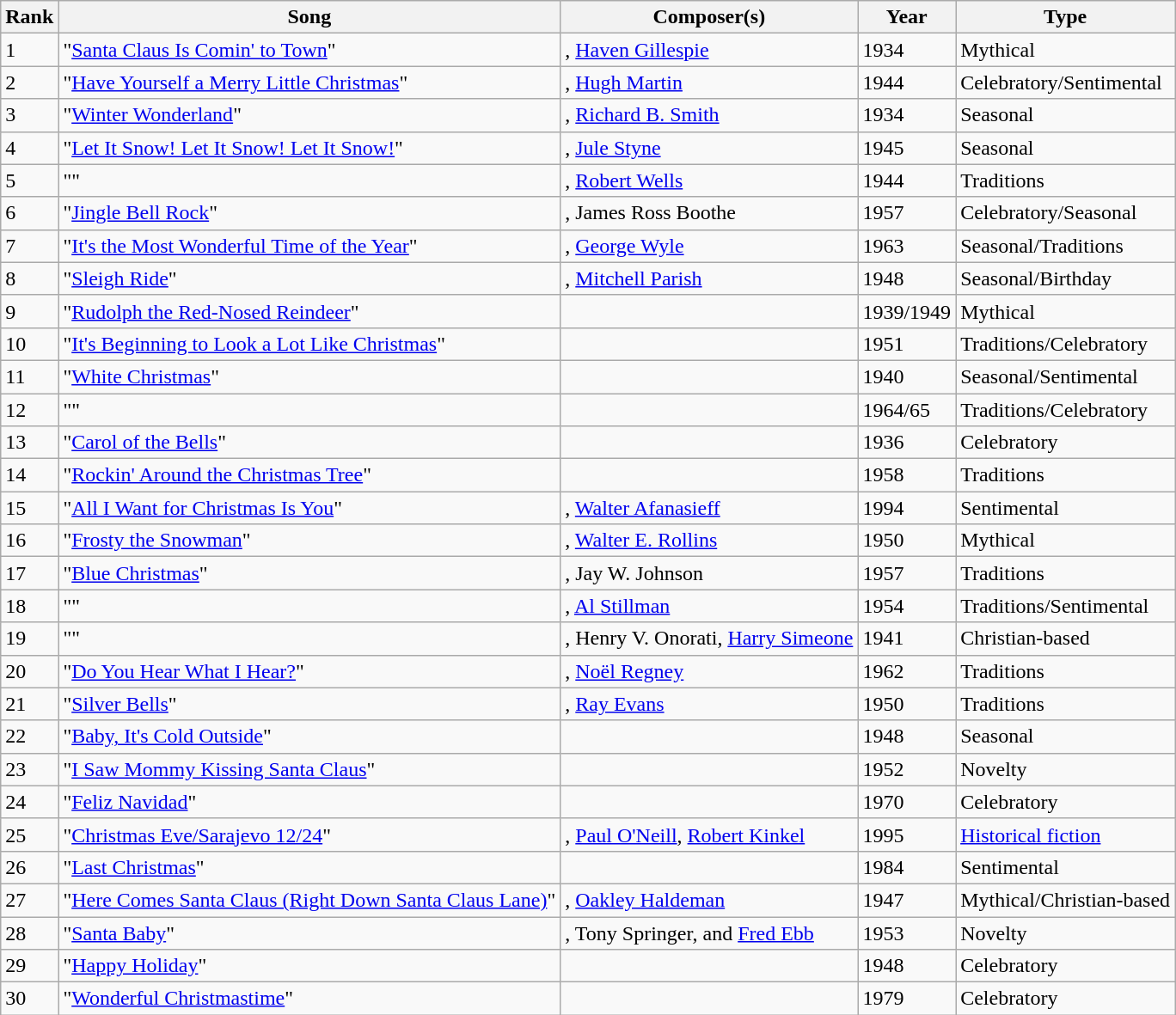<table class="wikitable sortable">
<tr>
<th>Rank</th>
<th>Song</th>
<th>Composer(s)</th>
<th>Year</th>
<th>Type</th>
</tr>
<tr>
<td>1</td>
<td>"<a href='#'>Santa Claus Is Comin' to Town</a>"</td>
<td>, <a href='#'>Haven Gillespie</a></td>
<td>1934</td>
<td>Mythical</td>
</tr>
<tr>
<td>2</td>
<td>"<a href='#'>Have Yourself a Merry Little Christmas</a>"</td>
<td>, <a href='#'>Hugh Martin</a></td>
<td>1944</td>
<td>Celebratory/Sentimental</td>
</tr>
<tr>
<td>3</td>
<td>"<a href='#'>Winter Wonderland</a>"</td>
<td>, <a href='#'>Richard B. Smith</a></td>
<td>1934</td>
<td>Seasonal</td>
</tr>
<tr>
<td>4</td>
<td>"<a href='#'>Let It Snow! Let It Snow! Let It Snow!</a>"</td>
<td>, <a href='#'>Jule Styne</a></td>
<td>1945</td>
<td>Seasonal</td>
</tr>
<tr>
<td>5</td>
<td>""</td>
<td>, <a href='#'>Robert Wells</a></td>
<td>1944</td>
<td>Traditions</td>
</tr>
<tr>
<td>6</td>
<td>"<a href='#'>Jingle Bell Rock</a>"</td>
<td>, James Ross Boothe</td>
<td>1957</td>
<td>Celebratory/Seasonal</td>
</tr>
<tr>
<td>7</td>
<td>"<a href='#'>It's the Most Wonderful Time of the Year</a>"</td>
<td>, <a href='#'>George Wyle</a></td>
<td>1963</td>
<td>Seasonal/Traditions</td>
</tr>
<tr>
<td>8</td>
<td>"<a href='#'>Sleigh Ride</a>"</td>
<td>, <a href='#'>Mitchell Parish</a></td>
<td>1948</td>
<td>Seasonal/Birthday</td>
</tr>
<tr>
<td>9</td>
<td>"<a href='#'>Rudolph the Red-Nosed Reindeer</a>"</td>
<td></td>
<td>1939/1949</td>
<td>Mythical</td>
</tr>
<tr>
<td>10</td>
<td>"<a href='#'>It's Beginning to Look a Lot Like Christmas</a>"</td>
<td></td>
<td>1951</td>
<td>Traditions/Celebratory</td>
</tr>
<tr>
<td>11</td>
<td>"<a href='#'>White Christmas</a>"</td>
<td></td>
<td>1940</td>
<td>Seasonal/Sentimental</td>
</tr>
<tr>
<td>12</td>
<td>""</td>
<td></td>
<td>1964/65</td>
<td>Traditions/Celebratory</td>
</tr>
<tr>
<td>13</td>
<td>"<a href='#'>Carol of the Bells</a>"</td>
<td></td>
<td>1936</td>
<td>Celebratory</td>
</tr>
<tr>
<td>14</td>
<td>"<a href='#'>Rockin' Around the Christmas Tree</a>"</td>
<td></td>
<td>1958</td>
<td>Traditions</td>
</tr>
<tr>
<td>15</td>
<td>"<a href='#'>All I Want for Christmas Is You</a>"</td>
<td>, <a href='#'>Walter Afanasieff</a></td>
<td>1994</td>
<td>Sentimental</td>
</tr>
<tr>
<td>16</td>
<td>"<a href='#'>Frosty the Snowman</a>"</td>
<td>, <a href='#'>Walter E. Rollins</a></td>
<td>1950</td>
<td>Mythical</td>
</tr>
<tr>
<td>17</td>
<td>"<a href='#'>Blue Christmas</a>"</td>
<td>, Jay W. Johnson</td>
<td>1957</td>
<td>Traditions</td>
</tr>
<tr>
<td>18</td>
<td>""</td>
<td>, <a href='#'>Al Stillman</a></td>
<td>1954</td>
<td>Traditions/Sentimental</td>
</tr>
<tr>
<td>19</td>
<td>""</td>
<td>, Henry V. Onorati, <a href='#'>Harry Simeone</a></td>
<td>1941</td>
<td>Christian-based</td>
</tr>
<tr>
<td>20</td>
<td>"<a href='#'>Do You Hear What I Hear?</a>"</td>
<td>, <a href='#'>Noël Regney</a></td>
<td>1962</td>
<td>Traditions</td>
</tr>
<tr>
<td>21</td>
<td>"<a href='#'>Silver Bells</a>"</td>
<td>, <a href='#'>Ray Evans</a></td>
<td>1950</td>
<td>Traditions</td>
</tr>
<tr>
<td>22</td>
<td>"<a href='#'>Baby, It's Cold Outside</a>"</td>
<td></td>
<td>1948</td>
<td>Seasonal</td>
</tr>
<tr>
<td>23</td>
<td>"<a href='#'>I Saw Mommy Kissing Santa Claus</a>"</td>
<td></td>
<td>1952</td>
<td>Novelty</td>
</tr>
<tr>
<td>24</td>
<td>"<a href='#'>Feliz Navidad</a>"</td>
<td></td>
<td>1970</td>
<td>Celebratory</td>
</tr>
<tr>
<td>25</td>
<td>"<a href='#'>Christmas Eve/Sarajevo 12/24</a>"</td>
<td>, <a href='#'>Paul O'Neill</a>, <a href='#'>Robert Kinkel</a></td>
<td>1995</td>
<td><a href='#'>Historical fiction</a></td>
</tr>
<tr>
<td>26</td>
<td>"<a href='#'>Last Christmas</a>"</td>
<td></td>
<td>1984</td>
<td>Sentimental</td>
</tr>
<tr>
<td>27</td>
<td>"<a href='#'>Here Comes Santa Claus (Right Down Santa Claus Lane)</a>"</td>
<td>, <a href='#'>Oakley Haldeman</a></td>
<td>1947</td>
<td>Mythical/Christian-based</td>
</tr>
<tr>
<td>28</td>
<td>"<a href='#'>Santa Baby</a>"</td>
<td>, Tony Springer, and <a href='#'>Fred Ebb</a></td>
<td>1953</td>
<td>Novelty</td>
</tr>
<tr>
<td>29</td>
<td>"<a href='#'>Happy Holiday</a>"</td>
<td></td>
<td>1948</td>
<td>Celebratory</td>
</tr>
<tr>
<td>30</td>
<td>"<a href='#'>Wonderful Christmastime</a>"</td>
<td></td>
<td>1979</td>
<td>Celebratory</td>
</tr>
</table>
